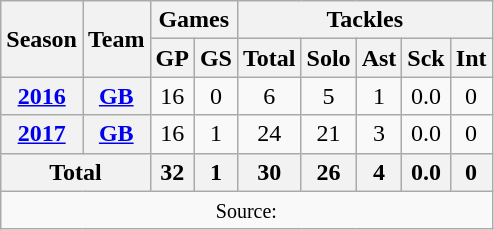<table class=wikitable style="text-align:center;">
<tr>
<th rowspan=2>Season</th>
<th rowspan=2>Team</th>
<th colspan=2>Games</th>
<th colspan=5>Tackles</th>
</tr>
<tr>
<th>GP</th>
<th>GS</th>
<th>Total</th>
<th>Solo</th>
<th>Ast</th>
<th>Sck</th>
<th>Int</th>
</tr>
<tr>
<th><a href='#'>2016</a></th>
<th><a href='#'>GB</a></th>
<td>16</td>
<td>0</td>
<td>6</td>
<td>5</td>
<td>1</td>
<td>0.0</td>
<td>0</td>
</tr>
<tr>
<th><a href='#'>2017</a></th>
<th><a href='#'>GB</a></th>
<td>16</td>
<td>1</td>
<td>24</td>
<td>21</td>
<td>3</td>
<td>0.0</td>
<td>0</td>
</tr>
<tr>
<th colspan="2">Total</th>
<th>32</th>
<th>1</th>
<th>30</th>
<th>26</th>
<th>4</th>
<th>0.0</th>
<th>0</th>
</tr>
<tr>
<td colspan="9"><small>Source: </small></td>
</tr>
</table>
